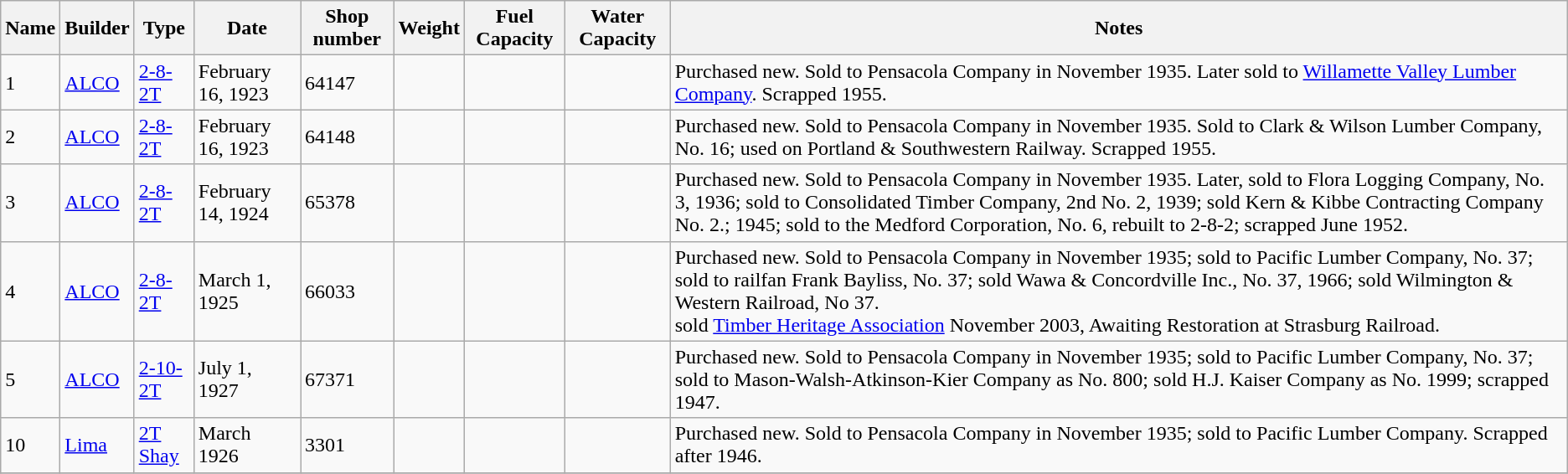<table class="wikitable">
<tr>
<th>Name</th>
<th>Builder</th>
<th>Type</th>
<th>Date</th>
<th>Shop number</th>
<th>Weight</th>
<th>Fuel Capacity</th>
<th>Water Capacity</th>
<th>Notes</th>
</tr>
<tr>
<td>1</td>
<td><a href='#'>ALCO</a></td>
<td><a href='#'>2-8-2T</a></td>
<td>February 16, 1923</td>
<td>64147</td>
<td></td>
<td></td>
<td></td>
<td>Purchased new. Sold to Pensacola Company in November 1935. Later sold to <a href='#'>Willamette Valley Lumber Company</a>. Scrapped 1955.</td>
</tr>
<tr>
<td>2</td>
<td><a href='#'>ALCO</a></td>
<td><a href='#'>2-8-2T</a></td>
<td>February 16, 1923</td>
<td>64148</td>
<td></td>
<td></td>
<td></td>
<td>Purchased new. Sold to Pensacola Company in November 1935. Sold to Clark & Wilson Lumber Company, No. 16; used on Portland & Southwestern Railway. Scrapped 1955.</td>
</tr>
<tr>
<td>3</td>
<td><a href='#'>ALCO</a></td>
<td><a href='#'>2-8-2T</a></td>
<td>February 14, 1924</td>
<td>65378</td>
<td></td>
<td></td>
<td></td>
<td>Purchased new. Sold to Pensacola Company in November 1935. Later, sold to Flora Logging Company, No. 3, 1936; sold to Consolidated Timber Company, 2nd No. 2, 1939; sold Kern & Kibbe Contracting Company No. 2.; 1945; sold to the Medford Corporation, No. 6, rebuilt to 2-8-2; scrapped June 1952.</td>
</tr>
<tr>
<td>4</td>
<td><a href='#'>ALCO</a></td>
<td><a href='#'>2-8-2T</a></td>
<td>March 1, 1925</td>
<td>66033</td>
<td></td>
<td></td>
<td></td>
<td>Purchased new. Sold to Pensacola Company in November 1935; sold to Pacific Lumber Company, No. 37; sold to railfan Frank Bayliss, No. 37; sold Wawa & Concordville Inc., No. 37, 1966; sold Wilmington & Western Railroad, No 37.<br>sold <a href='#'>Timber Heritage Association</a> November 2003, Awaiting Restoration at Strasburg Railroad.</td>
</tr>
<tr>
<td>5</td>
<td><a href='#'>ALCO</a></td>
<td><a href='#'>2-10-2T</a></td>
<td>July 1, 1927</td>
<td>67371</td>
<td></td>
<td></td>
<td></td>
<td>Purchased new. Sold to Pensacola Company in November 1935; sold to Pacific Lumber Company, No. 37; sold to Mason-Walsh-Atkinson-Kier Company as No. 800; sold H.J. Kaiser Company as No. 1999; scrapped 1947.</td>
</tr>
<tr>
<td>10</td>
<td><a href='#'>Lima</a></td>
<td><a href='#'>2T Shay</a></td>
<td>March 1926</td>
<td>3301</td>
<td></td>
<td></td>
<td></td>
<td>Purchased new. Sold to Pensacola Company in November 1935; sold to Pacific Lumber Company. Scrapped after 1946.</td>
</tr>
<tr>
</tr>
</table>
